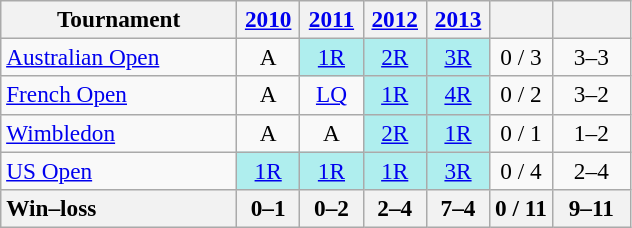<table class="wikitable" style="text-align:center; font-size:97%">
<tr>
<th width="150">Tournament</th>
<th width="35"><a href='#'>2010</a></th>
<th width="35"><a href='#'>2011</a></th>
<th width="35"><a href='#'>2012</a></th>
<th width="35"><a href='#'>2013</a></th>
<th></th>
<th width="45"></th>
</tr>
<tr>
<td align="left"><a href='#'>Australian Open</a></td>
<td>A</td>
<td bgcolor="afeeee"><a href='#'>1R</a></td>
<td bgcolor="afeeee"><a href='#'>2R</a></td>
<td bgcolor="afeeee"><a href='#'>3R</a></td>
<td>0 / 3</td>
<td>3–3</td>
</tr>
<tr>
<td align="left"><a href='#'>French Open</a></td>
<td>A</td>
<td><a href='#'>LQ</a></td>
<td bgcolor="afeeee"><a href='#'>1R</a></td>
<td bgcolor="afeeee"><a href='#'>4R</a></td>
<td>0 / 2</td>
<td>3–2</td>
</tr>
<tr>
<td align="left"><a href='#'>Wimbledon</a></td>
<td>A</td>
<td>A</td>
<td bgcolor="afeeee"><a href='#'>2R</a></td>
<td bgcolor="afeeee"><a href='#'>1R</a></td>
<td>0 / 1</td>
<td>1–2</td>
</tr>
<tr>
<td align="left"><a href='#'>US Open</a></td>
<td bgcolor="afeeee"><a href='#'>1R</a></td>
<td bgcolor="afeeee"><a href='#'>1R</a></td>
<td bgcolor="afeeee"><a href='#'>1R</a></td>
<td bgcolor="afeeee"><a href='#'>3R</a></td>
<td>0 / 4</td>
<td>2–4</td>
</tr>
<tr>
<th style="text-align:left">Win–loss</th>
<th>0–1</th>
<th>0–2</th>
<th>2–4</th>
<th>7–4</th>
<th>0 / 11</th>
<th>9–11</th>
</tr>
</table>
